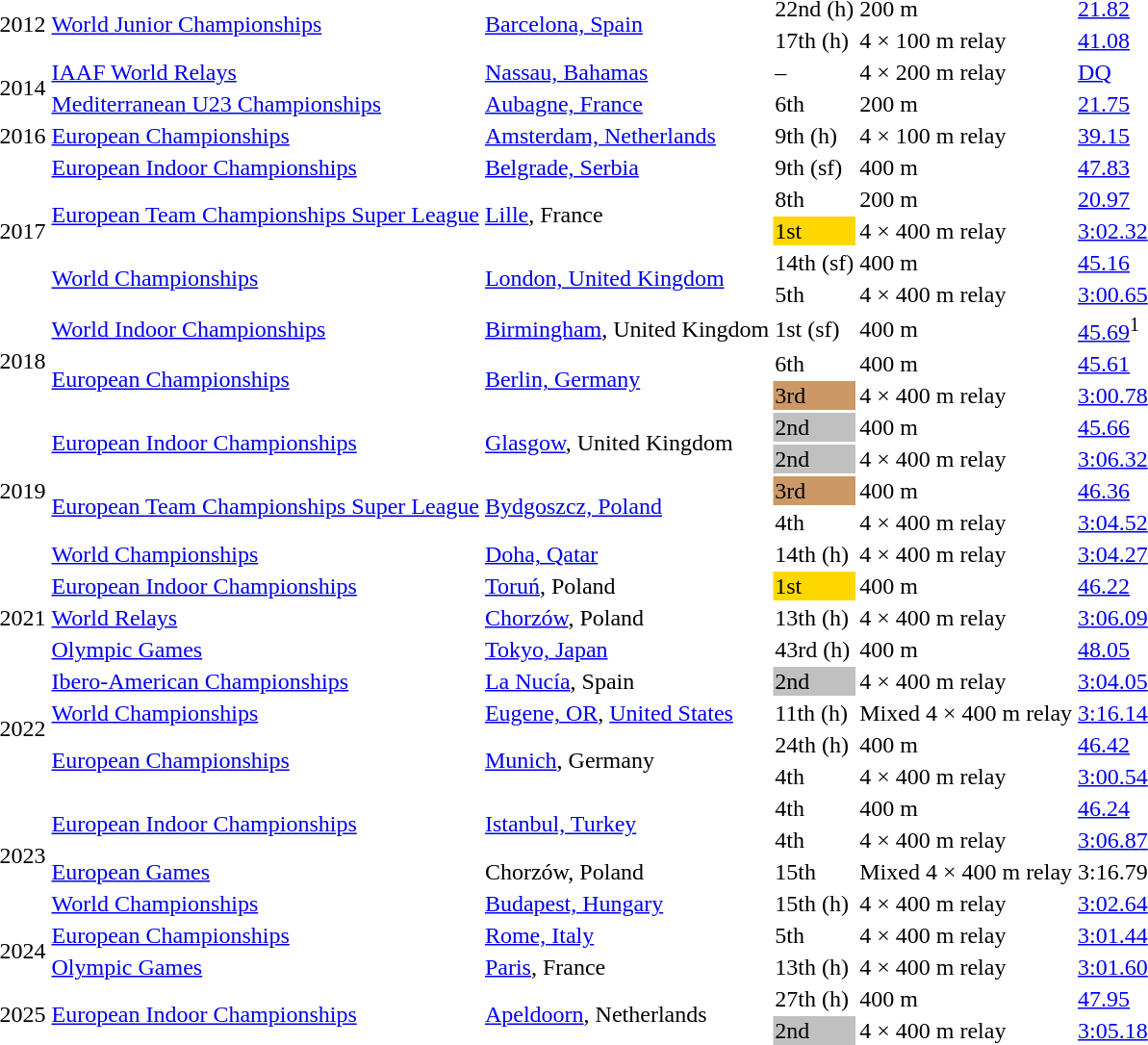<table>
<tr>
<td rowspan=2>2012</td>
<td rowspan=2><a href='#'>World Junior Championships</a></td>
<td rowspan=2><a href='#'>Barcelona, Spain</a></td>
<td>22nd (h)</td>
<td>200 m</td>
<td><a href='#'>21.82</a></td>
</tr>
<tr>
<td>17th (h)</td>
<td>4 × 100 m relay</td>
<td><a href='#'>41.08</a></td>
</tr>
<tr>
<td rowspan=2>2014</td>
<td><a href='#'>IAAF World Relays</a></td>
<td><a href='#'>Nassau, Bahamas</a></td>
<td>–</td>
<td>4 × 200 m relay</td>
<td><a href='#'>DQ</a></td>
</tr>
<tr>
<td><a href='#'>Mediterranean U23 Championships</a></td>
<td><a href='#'>Aubagne, France</a></td>
<td>6th</td>
<td>200 m</td>
<td><a href='#'>21.75</a></td>
</tr>
<tr>
<td>2016</td>
<td><a href='#'>European Championships</a></td>
<td><a href='#'>Amsterdam, Netherlands</a></td>
<td>9th (h)</td>
<td>4 × 100 m relay</td>
<td><a href='#'>39.15</a></td>
</tr>
<tr>
<td rowspan=5>2017</td>
<td><a href='#'>European Indoor Championships</a></td>
<td><a href='#'>Belgrade, Serbia</a></td>
<td>9th (sf)</td>
<td>400 m </td>
<td><a href='#'>47.83</a></td>
</tr>
<tr>
<td rowspan=2><a href='#'>European Team Championships Super League</a></td>
<td rowspan=2><a href='#'>Lille</a>, France</td>
<td>8th</td>
<td>200 m</td>
<td><a href='#'>20.97</a></td>
</tr>
<tr>
<td bgcolor=gold>1st</td>
<td>4 × 400 m relay</td>
<td><a href='#'>3:02.32</a></td>
</tr>
<tr>
<td rowspan=2><a href='#'>World Championships</a></td>
<td rowspan=2><a href='#'>London, United Kingdom</a></td>
<td>14th (sf)</td>
<td>400 m</td>
<td><a href='#'>45.16</a></td>
</tr>
<tr>
<td>5th</td>
<td>4 × 400 m relay</td>
<td><a href='#'>3:00.65</a></td>
</tr>
<tr>
<td rowspan=3>2018</td>
<td><a href='#'>World Indoor Championships</a></td>
<td><a href='#'>Birmingham</a>, United Kingdom</td>
<td>1st (sf)</td>
<td>400 m </td>
<td><a href='#'>45.69</a><sup>1</sup></td>
</tr>
<tr>
<td rowspan=2><a href='#'>European Championships</a></td>
<td rowspan=2><a href='#'>Berlin, Germany</a></td>
<td>6th</td>
<td>400 m</td>
<td><a href='#'>45.61</a></td>
</tr>
<tr>
<td bgcolor=cc9966>3rd</td>
<td>4 × 400 m relay</td>
<td><a href='#'>3:00.78</a></td>
</tr>
<tr>
<td rowspan=5>2019</td>
<td rowspan=2><a href='#'>European Indoor Championships</a></td>
<td rowspan=2><a href='#'>Glasgow</a>, United Kingdom</td>
<td bgcolor=silver>2nd</td>
<td>400 m </td>
<td><a href='#'>45.66</a></td>
</tr>
<tr>
<td bgcolor=silver>2nd</td>
<td>4 × 400 m relay </td>
<td><a href='#'>3:06.32</a></td>
</tr>
<tr>
<td rowspan=2><a href='#'>European Team Championships Super League</a></td>
<td rowspan=2><a href='#'>Bydgoszcz, Poland</a></td>
<td bgcolor=cc9966>3rd</td>
<td>400 m</td>
<td><a href='#'>46.36</a></td>
</tr>
<tr>
<td>4th</td>
<td>4 × 400 m relay</td>
<td><a href='#'>3:04.52</a></td>
</tr>
<tr>
<td><a href='#'>World Championships</a></td>
<td><a href='#'>Doha, Qatar</a></td>
<td>14th (h)</td>
<td>4 × 400 m relay</td>
<td><a href='#'>3:04.27</a></td>
</tr>
<tr>
<td rowspan=3>2021</td>
<td><a href='#'>European Indoor Championships</a></td>
<td><a href='#'>Toruń</a>, Poland</td>
<td bgcolor=gold>1st</td>
<td>400 m </td>
<td><a href='#'>46.22</a></td>
</tr>
<tr>
<td><a href='#'>World Relays</a></td>
<td><a href='#'>Chorzów</a>, Poland</td>
<td>13th (h)</td>
<td>4 × 400 m relay</td>
<td><a href='#'>3:06.09</a></td>
</tr>
<tr>
<td><a href='#'>Olympic Games</a></td>
<td><a href='#'>Tokyo, Japan</a></td>
<td>43rd (h)</td>
<td>400 m</td>
<td><a href='#'>48.05</a></td>
</tr>
<tr>
<td rowspan=4>2022</td>
<td><a href='#'>Ibero-American Championships</a></td>
<td><a href='#'>La Nucía</a>, Spain</td>
<td bgcolor=silver>2nd</td>
<td>4 × 400 m relay</td>
<td><a href='#'>3:04.05</a></td>
</tr>
<tr>
<td><a href='#'>World Championships</a></td>
<td><a href='#'>Eugene, OR</a>, <a href='#'>United States</a></td>
<td>11th (h)</td>
<td>Mixed 4 × 400 m relay</td>
<td><a href='#'>3:16.14</a></td>
</tr>
<tr>
<td rowspan=2><a href='#'>European Championships</a></td>
<td rowspan=2><a href='#'>Munich</a>, Germany</td>
<td>24th (h)</td>
<td>400 m</td>
<td><a href='#'>46.42</a></td>
</tr>
<tr>
<td>4th</td>
<td>4 × 400 m relay</td>
<td><a href='#'>3:00.54</a></td>
</tr>
<tr>
<td rowspan=4>2023</td>
<td rowspan=2><a href='#'>European Indoor Championships</a></td>
<td rowspan=2><a href='#'>Istanbul, Turkey</a></td>
<td>4th</td>
<td>400 m </td>
<td><a href='#'>46.24</a></td>
</tr>
<tr>
<td>4th</td>
<td>4 × 400 m relay </td>
<td><a href='#'>3:06.87</a></td>
</tr>
<tr>
<td><a href='#'>European Games</a></td>
<td>Chorzów, Poland</td>
<td>15th</td>
<td>Mixed 4 × 400 m relay</td>
<td>3:16.79</td>
</tr>
<tr>
<td><a href='#'>World Championships</a></td>
<td><a href='#'>Budapest, Hungary</a></td>
<td>15th (h)</td>
<td>4 × 400 m relay</td>
<td><a href='#'>3:02.64</a></td>
</tr>
<tr>
<td rowspan=2>2024</td>
<td><a href='#'>European Championships</a></td>
<td><a href='#'>Rome, Italy</a></td>
<td>5th</td>
<td>4 × 400 m relay</td>
<td><a href='#'>3:01.44</a></td>
</tr>
<tr>
<td><a href='#'>Olympic Games</a></td>
<td><a href='#'>Paris</a>, France</td>
<td>13th (h)</td>
<td>4 × 400 m relay</td>
<td><a href='#'>3:01.60</a></td>
</tr>
<tr>
<td rowspan=2>2025</td>
<td rowspan=2><a href='#'>European Indoor Championships</a></td>
<td rowspan=2><a href='#'>Apeldoorn</a>, Netherlands</td>
<td>27th (h)</td>
<td>400 m </td>
<td><a href='#'>47.95</a></td>
</tr>
<tr>
<td bgcolor=silver>2nd</td>
<td>4 × 400 m relay</td>
<td><a href='#'>3:05.18</a></td>
</tr>
</table>
